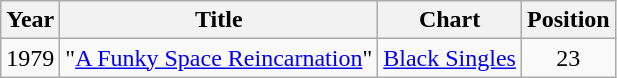<table class="wikitable">
<tr>
<th>Year</th>
<th>Title</th>
<th>Chart</th>
<th>Position</th>
</tr>
<tr>
<td>1979</td>
<td>"<a href='#'>A Funky Space Reincarnation</a>"</td>
<td><a href='#'>Black Singles</a></td>
<td align="center">23</td>
</tr>
</table>
